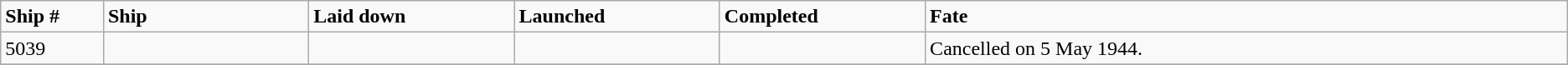<table class="wikitable">
<tr>
<td width="4%"><strong>Ship #</strong></td>
<td width="8%"><strong>Ship</strong></td>
<td width="8%" bgcolor=><strong>Laid down</strong></td>
<td width="8%" bgcolor=><strong>Launched</strong></td>
<td width="8%" bgcolor=><strong>Completed</strong></td>
<td width="25%" bgcolor=><strong>Fate</strong></td>
</tr>
<tr>
<td>5039</td>
<td> </td>
<td></td>
<td></td>
<td></td>
<td>Cancelled on 5 May 1944.</td>
</tr>
<tr>
</tr>
</table>
